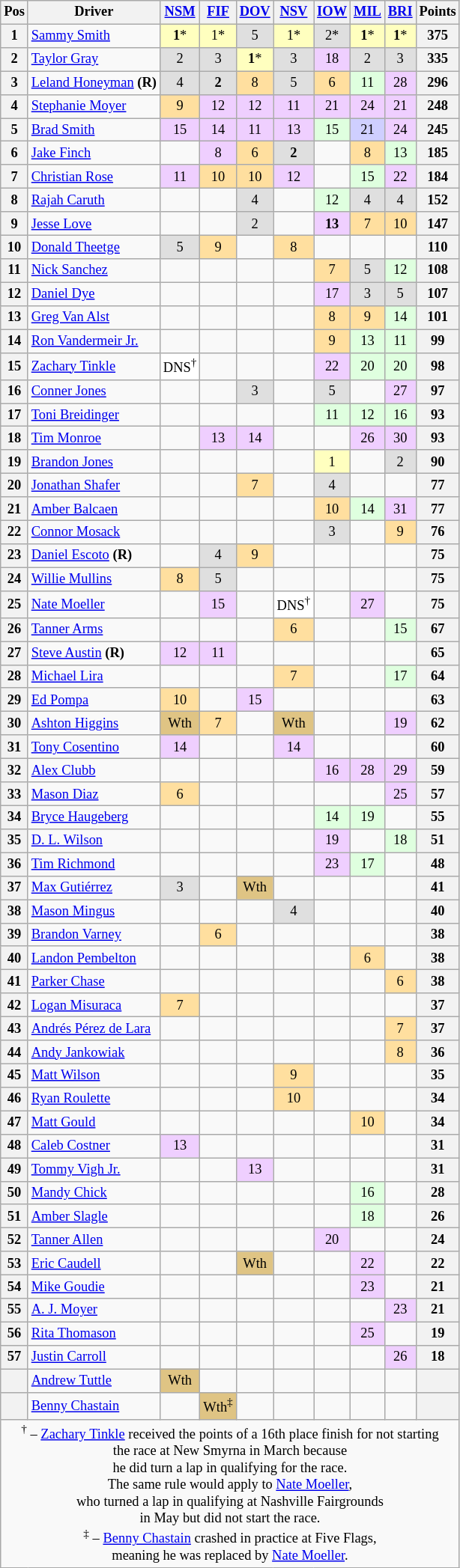<table class="wikitable" style="font-size:77%; text-align:center;">
<tr>
<th valign="middle">Pos</th>
<th valign="middle">Driver</th>
<th><a href='#'>NSM</a></th>
<th><a href='#'>FIF</a></th>
<th><a href='#'>DOV</a></th>
<th><a href='#'>NSV</a></th>
<th><a href='#'>IOW</a></th>
<th><a href='#'>MIL</a></th>
<th><a href='#'>BRI</a></th>
<th valign="middle">Points</th>
</tr>
<tr>
<th>1</th>
<td align="left"><a href='#'>Sammy Smith</a></td>
<td style="background:#FFFFBF;"><strong>1</strong>*</td>
<td style="background:#FFFFBF;">1*</td>
<td style="background:#DFDFDF;">5</td>
<td style="background:#FFFFBF;">1*</td>
<td style="background:#DFDFDF;">2*</td>
<td style="background:#FFFFBF;"><strong>1</strong>*</td>
<td style="background:#FFFFBF;"><strong>1</strong>*</td>
<th>375</th>
</tr>
<tr>
<th>2</th>
<td align="left"><a href='#'>Taylor Gray</a></td>
<td style="background:#DFDFDF;">2</td>
<td style="background:#DFDFDF;">3</td>
<td style="background:#FFFFBF;"><strong>1</strong>*</td>
<td style="background:#DFDFDF;">3</td>
<td style="background:#EFCFFF;">18</td>
<td style="background:#DFDFDF;">2</td>
<td style="background:#DFDFDF;">3</td>
<th>335</th>
</tr>
<tr>
<th>3</th>
<td align="left" nowrap><a href='#'>Leland Honeyman</a> <strong>(R)</strong></td>
<td style="background:#DFDFDF;">4</td>
<td style="background:#DFDFDF;"><strong>2</strong></td>
<td style="background:#FFDF9F;">8</td>
<td style="background:#DFDFDF;">5</td>
<td style="background:#FFDF9F;">6</td>
<td style="background:#DFFFDF;">11</td>
<td style="background:#EFCFFF;">28</td>
<th>296</th>
</tr>
<tr>
<th>4</th>
<td align="left"><a href='#'>Stephanie Moyer</a></td>
<td style="background:#FFDF9F;">9</td>
<td style="background:#EFCFFF;">12</td>
<td style="background:#EFCFFF;">12</td>
<td style="background:#EFCFFF;">11</td>
<td style="background:#EFCFFF;">21</td>
<td style="background:#EFCFFF;">24</td>
<td style="background:#EFCFFF;">21</td>
<th>248</th>
</tr>
<tr>
<th>5</th>
<td align="left"><a href='#'>Brad Smith</a></td>
<td style="background:#EFCFFF;">15</td>
<td style="background:#EFCFFF;">14</td>
<td style="background:#EFCFFF;">11</td>
<td style="background:#EFCFFF;">13</td>
<td style="background:#DFFFDF;">15</td>
<td style="background:#CFCFFF;">21</td>
<td style="background:#EFCFFF;">24</td>
<th>245</th>
</tr>
<tr>
<th>6</th>
<td align="left"><a href='#'>Jake Finch</a></td>
<td></td>
<td style="background:#EFCFFF;">8</td>
<td style="background:#FFDF9F;">6</td>
<td style="background:#DFDFDF;"><strong>2</strong></td>
<td></td>
<td style="background:#FFDF9F;">8</td>
<td style="background:#DFFFDF;">13</td>
<th>185</th>
</tr>
<tr>
<th>7</th>
<td align="left"><a href='#'>Christian Rose</a></td>
<td style="background:#EFCFFF;">11</td>
<td style="background:#FFDF9F;">10</td>
<td style="background:#FFDF9F;">10</td>
<td style="background:#EFCFFF;">12</td>
<td></td>
<td style="background:#DFFFDF;">15</td>
<td style="background:#EFCFFF;">22</td>
<th>184</th>
</tr>
<tr>
<th>8</th>
<td align="left"><a href='#'>Rajah Caruth</a></td>
<td></td>
<td></td>
<td style="background:#DFDFDF;">4</td>
<td></td>
<td style="background:#DFFFDF;">12</td>
<td style="background:#DFDFDF;">4</td>
<td style="background:#DFDFDF;">4</td>
<th>152</th>
</tr>
<tr>
<th>9</th>
<td align="left"><a href='#'>Jesse Love</a></td>
<td></td>
<td></td>
<td style="background:#DFDFDF;">2</td>
<td></td>
<td style="background:#EFCFFF;"><strong>13</strong></td>
<td style="background:#FFDF9F;">7</td>
<td style="background:#FFDF9F;">10</td>
<th>147</th>
</tr>
<tr>
<th>10</th>
<td align="left"><a href='#'>Donald Theetge</a></td>
<td style="background:#DFDFDF;">5</td>
<td style="background:#FFDF9F;">9</td>
<td></td>
<td style="background:#FFDF9F;">8</td>
<td></td>
<td></td>
<td></td>
<th>110</th>
</tr>
<tr>
<th>11</th>
<td align="left"><a href='#'>Nick Sanchez</a></td>
<td></td>
<td></td>
<td></td>
<td></td>
<td style="background:#FFDF9F;">7</td>
<td style="background:#DFDFDF;">5</td>
<td style="background:#DFFFDF;">12</td>
<th>108</th>
</tr>
<tr>
<th>12</th>
<td align="left"><a href='#'>Daniel Dye</a></td>
<td></td>
<td></td>
<td></td>
<td></td>
<td style="background:#EFCFFF;">17</td>
<td style="background:#DFDFDF;">3</td>
<td style="background:#DFDFDF;">5</td>
<th>107</th>
</tr>
<tr>
<th>13</th>
<td align="left"><a href='#'>Greg Van Alst</a></td>
<td></td>
<td></td>
<td></td>
<td></td>
<td style="background:#FFDF9F;">8</td>
<td style="background:#FFDF9F;">9</td>
<td style="background:#DFFFDF;">14</td>
<th>101</th>
</tr>
<tr>
<th>14</th>
<td align="left"><a href='#'>Ron Vandermeir Jr.</a></td>
<td></td>
<td></td>
<td></td>
<td></td>
<td style="background:#FFDF9F;">9</td>
<td style="background:#DFFFDF;">13</td>
<td style="background:#DFFFDF;">11</td>
<th>99</th>
</tr>
<tr>
<th>15</th>
<td align="left"><a href='#'>Zachary Tinkle</a></td>
<td style="background:#FFFFFF;">DNS<sup>†</sup></td>
<td></td>
<td></td>
<td></td>
<td style="background:#EFCFFF;">22</td>
<td style="background:#DFFFDF;">20</td>
<td style="background:#DFFFDF;">20</td>
<th>98</th>
</tr>
<tr>
<th>16</th>
<td align="left"><a href='#'>Conner Jones</a></td>
<td></td>
<td></td>
<td style="background:#DFDFDF;">3</td>
<td></td>
<td style="background:#DFDFDF;">5</td>
<td></td>
<td style="background:#EFCFFF;">27</td>
<th>97</th>
</tr>
<tr>
<th>17</th>
<td align="left"><a href='#'>Toni Breidinger</a></td>
<td></td>
<td></td>
<td></td>
<td></td>
<td style="background:#DFFFDF;">11</td>
<td style="background:#DFFFDF;">12</td>
<td style="background:#DFFFDF;">16</td>
<th>93</th>
</tr>
<tr>
<th>18</th>
<td align="left"><a href='#'>Tim Monroe</a></td>
<td></td>
<td style="background:#EFCFFF;">13</td>
<td style="background:#EFCFFF;">14</td>
<td></td>
<td></td>
<td style="background:#EFCFFF;">26</td>
<td style="background:#EFCFFF;">30</td>
<th>93</th>
</tr>
<tr>
<th>19</th>
<td align="left"><a href='#'>Brandon Jones</a></td>
<td></td>
<td></td>
<td></td>
<td></td>
<td style="background:#FFFFBF;">1</td>
<td></td>
<td style="background:#DFDFDF;">2</td>
<th>90</th>
</tr>
<tr>
<th>20</th>
<td align="left"><a href='#'>Jonathan Shafer</a></td>
<td></td>
<td></td>
<td style="background:#FFDF9F;">7</td>
<td></td>
<td style="background:#DFDFDF;">4</td>
<td></td>
<td></td>
<th>77</th>
</tr>
<tr>
<th>21</th>
<td align="left"><a href='#'>Amber Balcaen</a></td>
<td></td>
<td></td>
<td></td>
<td></td>
<td style="background:#FFDF9F;">10</td>
<td style="background:#DFFFDF;">14</td>
<td style="background:#EFCFFF;">31</td>
<th>77</th>
</tr>
<tr>
<th>22</th>
<td align="left"><a href='#'>Connor Mosack</a></td>
<td></td>
<td></td>
<td></td>
<td></td>
<td style="background:#DFDFDF;">3</td>
<td></td>
<td style="background:#FFDF9F;">9</td>
<th>76</th>
</tr>
<tr>
<th>23</th>
<td align="left"><a href='#'>Daniel Escoto</a> <strong>(R)</strong></td>
<td></td>
<td style="background:#DFDFDF;">4</td>
<td style="background:#FFDF9F;">9</td>
<td></td>
<td></td>
<td></td>
<td></td>
<th>75</th>
</tr>
<tr>
<th>24</th>
<td align="left"><a href='#'>Willie Mullins</a></td>
<td style="background:#FFDF9F;">8</td>
<td style="background:#DFDFDF;">5</td>
<td></td>
<td></td>
<td></td>
<td></td>
<td></td>
<th>75</th>
</tr>
<tr>
<th>25</th>
<td align="left"><a href='#'>Nate Moeller</a></td>
<td></td>
<td style="background:#EFCFFF;">15</td>
<td></td>
<td style="background:#FFFFFF;">DNS<sup>†</sup></td>
<td></td>
<td style="background:#EFCFFF;">27</td>
<td></td>
<th>75</th>
</tr>
<tr>
<th>26</th>
<td align="left"><a href='#'>Tanner Arms</a></td>
<td></td>
<td></td>
<td></td>
<td style="background:#FFDF9F;">6</td>
<td></td>
<td></td>
<td style="background:#DFFFDF;">15</td>
<th>67</th>
</tr>
<tr>
<th>27</th>
<td align="left"><a href='#'>Steve Austin</a> <strong>(R)</strong></td>
<td style="background:#EFCFFF;">12</td>
<td style="background:#EFCFFF;">11</td>
<td></td>
<td></td>
<td></td>
<td></td>
<td></td>
<th>65</th>
</tr>
<tr>
<th>28</th>
<td align="left"><a href='#'>Michael Lira</a></td>
<td></td>
<td></td>
<td></td>
<td style="background:#FFDF9F;">7</td>
<td></td>
<td></td>
<td style="background:#DFFFDF;">17</td>
<th>64</th>
</tr>
<tr>
<th>29</th>
<td align="left"><a href='#'>Ed Pompa</a></td>
<td style="background:#FFDF9F;">10</td>
<td></td>
<td style="background:#EFCFFF;">15</td>
<td></td>
<td></td>
<td></td>
<td></td>
<th>63</th>
</tr>
<tr>
<th>30</th>
<td align="left"><a href='#'>Ashton Higgins</a></td>
<td style="background:#DFC484;">Wth</td>
<td style="background:#FFDF9F;">7</td>
<td></td>
<td style="background:#DFC484;">Wth</td>
<td></td>
<td></td>
<td style="background:#EFCFFF;">19</td>
<th>62</th>
</tr>
<tr>
<th>31</th>
<td align="left"><a href='#'>Tony Cosentino</a></td>
<td style="background:#EFCFFF;">14</td>
<td></td>
<td></td>
<td style="background:#EFCFFF;">14</td>
<td></td>
<td></td>
<td></td>
<th>60</th>
</tr>
<tr>
<th>32</th>
<td align="left"><a href='#'>Alex Clubb</a></td>
<td></td>
<td></td>
<td></td>
<td></td>
<td style="background:#EFCFFF;">16</td>
<td style="background:#EFCFFF;">28</td>
<td style="background:#EFCFFF;">29</td>
<th>59</th>
</tr>
<tr>
<th>33</th>
<td align="left"><a href='#'>Mason Diaz</a></td>
<td style="background:#FFDF9F;">6</td>
<td></td>
<td></td>
<td></td>
<td></td>
<td></td>
<td style="background:#EFCFFF;">25</td>
<th>57</th>
</tr>
<tr>
<th>34</th>
<td align="left"><a href='#'>Bryce Haugeberg</a></td>
<td></td>
<td></td>
<td></td>
<td></td>
<td style="background:#DFFFDF;">14</td>
<td style="background:#DFFFDF;">19</td>
<td></td>
<th>55</th>
</tr>
<tr>
<th>35</th>
<td align="left"><a href='#'>D. L. Wilson</a></td>
<td></td>
<td></td>
<td></td>
<td></td>
<td style="background:#EFCFFF;">19</td>
<td></td>
<td style="background:#DFFFDF;">18</td>
<th>51</th>
</tr>
<tr>
<th>36</th>
<td align="left"><a href='#'>Tim Richmond</a></td>
<td></td>
<td></td>
<td></td>
<td></td>
<td style="background:#EFCFFF;">23</td>
<td style="background:#DFFFDF;">17</td>
<td></td>
<th>48</th>
</tr>
<tr>
<th>37</th>
<td align="left"><a href='#'>Max Gutiérrez</a></td>
<td style="background:#DFDFDF;">3</td>
<td></td>
<td style="background:#DFC484;">Wth</td>
<td></td>
<td></td>
<td></td>
<td></td>
<th>41</th>
</tr>
<tr>
<th>38</th>
<td align="left"><a href='#'>Mason Mingus</a></td>
<td></td>
<td></td>
<td></td>
<td style="background:#DFDFDF;">4</td>
<td></td>
<td></td>
<td></td>
<th>40</th>
</tr>
<tr>
<th>39</th>
<td align="left"><a href='#'>Brandon Varney</a></td>
<td></td>
<td style="background:#FFDF9F;">6</td>
<td></td>
<td></td>
<td></td>
<td></td>
<td></td>
<th>38</th>
</tr>
<tr>
<th>40</th>
<td align="left"><a href='#'>Landon Pembelton</a></td>
<td></td>
<td></td>
<td></td>
<td></td>
<td></td>
<td style="background:#FFDF9F;">6</td>
<td></td>
<th>38</th>
</tr>
<tr>
<th>41</th>
<td align="left"><a href='#'>Parker Chase</a></td>
<td></td>
<td></td>
<td></td>
<td></td>
<td></td>
<td></td>
<td style="background:#FFDF9F;">6</td>
<th>38</th>
</tr>
<tr>
<th>42</th>
<td align="left"><a href='#'>Logan Misuraca</a></td>
<td style="background:#FFDF9F;">7</td>
<td></td>
<td></td>
<td></td>
<td></td>
<td></td>
<td></td>
<th>37</th>
</tr>
<tr>
<th>43</th>
<td align="left"><a href='#'>Andrés Pérez de Lara</a></td>
<td></td>
<td></td>
<td></td>
<td></td>
<td></td>
<td></td>
<td style="background:#FFDF9F;">7</td>
<th>37</th>
</tr>
<tr>
<th>44</th>
<td align="left"><a href='#'>Andy Jankowiak</a></td>
<td></td>
<td></td>
<td></td>
<td></td>
<td></td>
<td></td>
<td style="background:#FFDF9F;">8</td>
<th>36</th>
</tr>
<tr>
<th>45</th>
<td align="left"><a href='#'>Matt Wilson</a></td>
<td></td>
<td></td>
<td></td>
<td style="background:#FFDF9F;">9</td>
<td></td>
<td></td>
<td></td>
<th>35</th>
</tr>
<tr>
<th>46</th>
<td align="left"><a href='#'>Ryan Roulette</a></td>
<td></td>
<td></td>
<td></td>
<td style="background:#FFDF9F;">10</td>
<td></td>
<td></td>
<td></td>
<th>34</th>
</tr>
<tr>
<th>47</th>
<td align="left"><a href='#'>Matt Gould</a></td>
<td></td>
<td></td>
<td></td>
<td></td>
<td></td>
<td style="background:#FFDF9F;">10</td>
<td></td>
<th>34</th>
</tr>
<tr>
<th>48</th>
<td align="left"><a href='#'>Caleb Costner</a></td>
<td style="background:#EFCFFF;">13</td>
<td></td>
<td></td>
<td></td>
<td></td>
<td></td>
<td></td>
<th>31</th>
</tr>
<tr>
<th>49</th>
<td align="left"><a href='#'>Tommy Vigh Jr.</a></td>
<td></td>
<td></td>
<td style="background:#EFCFFF;">13</td>
<td></td>
<td></td>
<td></td>
<td></td>
<th>31</th>
</tr>
<tr>
<th>50</th>
<td align="left"><a href='#'>Mandy Chick</a></td>
<td></td>
<td></td>
<td></td>
<td></td>
<td></td>
<td style="background:#DFFFDF;">16</td>
<td></td>
<th>28</th>
</tr>
<tr>
<th>51</th>
<td align="left"><a href='#'>Amber Slagle</a></td>
<td></td>
<td></td>
<td></td>
<td></td>
<td></td>
<td style="background:#DFFFDF;">18</td>
<td></td>
<th>26</th>
</tr>
<tr>
<th>52</th>
<td align="left"><a href='#'>Tanner Allen</a></td>
<td></td>
<td></td>
<td></td>
<td></td>
<td style="background:#EFCFFF;">20</td>
<td></td>
<td></td>
<th>24</th>
</tr>
<tr>
<th>53</th>
<td align="left"><a href='#'>Eric Caudell</a></td>
<td></td>
<td></td>
<td style="background:#DFC484;">Wth</td>
<td></td>
<td></td>
<td style="background:#EFCFFF;">22</td>
<td></td>
<th>22</th>
</tr>
<tr>
<th>54</th>
<td align="left"><a href='#'>Mike Goudie</a></td>
<td></td>
<td></td>
<td></td>
<td></td>
<td></td>
<td style="background:#EFCFFF;">23</td>
<td></td>
<th>21</th>
</tr>
<tr>
<th>55</th>
<td align="left"><a href='#'>A. J. Moyer</a></td>
<td></td>
<td></td>
<td></td>
<td></td>
<td></td>
<td></td>
<td style="background:#EFCFFF;">23</td>
<th>21</th>
</tr>
<tr>
<th>56</th>
<td align="left"><a href='#'>Rita Thomason</a></td>
<td></td>
<td></td>
<td></td>
<td></td>
<td></td>
<td style="background:#EFCFFF;">25</td>
<td></td>
<th>19</th>
</tr>
<tr>
<th>57</th>
<td align="left"><a href='#'>Justin Carroll</a></td>
<td></td>
<td></td>
<td></td>
<td></td>
<td></td>
<td></td>
<td style="background:#EFCFFF;">26</td>
<th>18</th>
</tr>
<tr>
<th></th>
<td align="left"><a href='#'>Andrew Tuttle</a></td>
<td style="background:#DFC484;">Wth</td>
<td></td>
<td></td>
<td></td>
<td></td>
<td></td>
<td></td>
<th></th>
</tr>
<tr>
<th></th>
<td align="left"><a href='#'>Benny Chastain</a></td>
<td></td>
<td style="background:#DFC484;">Wth<sup>‡</sup></td>
<td></td>
<td></td>
<td></td>
<td></td>
<td></td>
<th></th>
</tr>
<tr>
<td colspan=10 style="text-align:center;"><sup>†</sup> – <a href='#'>Zachary Tinkle</a> received the points of a 16th place finish for not starting <br> the race at New Smyrna in March because <br> he did turn a lap in qualifying for the race. <br> The same rule would apply to <a href='#'>Nate Moeller</a>, <br> who turned a lap in qualifying at Nashville Fairgrounds <br> in May but did not start the race. <br> <sup>‡</sup> – <a href='#'>Benny Chastain</a> crashed in practice at Five Flags, <br> meaning he was replaced by <a href='#'>Nate Moeller</a>.</td>
</tr>
</table>
